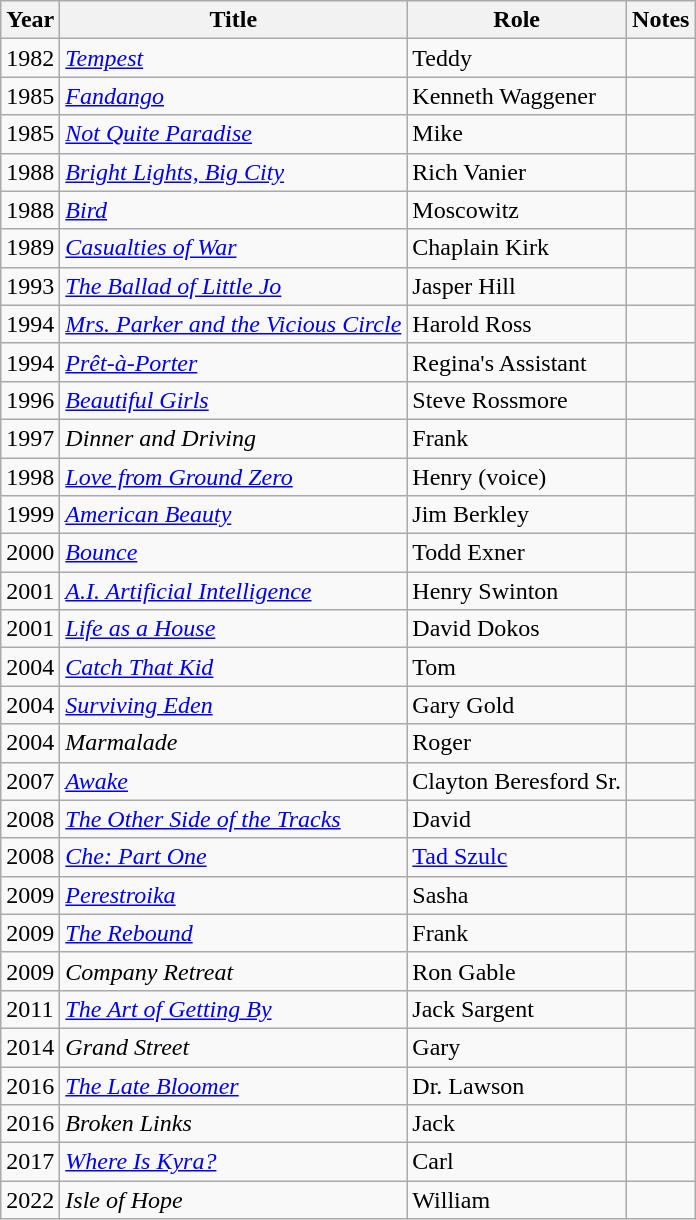<table class="wikitable sortable">
<tr>
<th>Year</th>
<th>Title</th>
<th>Role</th>
<th class="unsortable">Notes</th>
</tr>
<tr>
<td>1982</td>
<td><em><a href='#'>Tempest</a></em></td>
<td>Teddy</td>
<td></td>
</tr>
<tr>
<td>1985</td>
<td><em><a href='#'>Fandango</a></em></td>
<td>Kenneth Waggener</td>
<td></td>
</tr>
<tr>
<td>1985</td>
<td><em><a href='#'>Not Quite Paradise</a></em></td>
<td>Mike</td>
<td></td>
</tr>
<tr>
<td>1988</td>
<td><em><a href='#'>Bright Lights, Big City</a></em></td>
<td>Rich Vanier</td>
<td></td>
</tr>
<tr>
<td>1988</td>
<td><em><a href='#'>Bird</a></em></td>
<td>Moscowitz</td>
<td></td>
</tr>
<tr>
<td>1989</td>
<td><em><a href='#'>Casualties of War</a></em></td>
<td>Chaplain Kirk</td>
<td></td>
</tr>
<tr>
<td>1993</td>
<td><em><a href='#'>The Ballad of Little Jo</a></em></td>
<td>Jasper Hill</td>
<td></td>
</tr>
<tr>
<td>1994</td>
<td><em><a href='#'>Mrs. Parker and the Vicious Circle</a></em></td>
<td>Harold Ross</td>
<td></td>
</tr>
<tr>
<td>1994</td>
<td><em><a href='#'>Prêt-à-Porter</a></em></td>
<td>Regina's Assistant</td>
<td></td>
</tr>
<tr>
<td>1996</td>
<td><em><a href='#'>Beautiful Girls</a></em></td>
<td>Steve Rossmore</td>
<td></td>
</tr>
<tr>
<td>1997</td>
<td><em>Dinner and Driving</em></td>
<td>Frank</td>
<td></td>
</tr>
<tr>
<td>1998</td>
<td><em><a href='#'>Love from Ground Zero</a></em></td>
<td>Henry (voice)</td>
<td></td>
</tr>
<tr>
<td>1999</td>
<td><em><a href='#'>American Beauty</a></em></td>
<td>Jim Berkley</td>
<td></td>
</tr>
<tr>
<td>2000</td>
<td><em><a href='#'>Bounce</a></em></td>
<td>Todd Exner</td>
<td></td>
</tr>
<tr>
<td>2001</td>
<td><em><a href='#'>A.I. Artificial Intelligence</a></em></td>
<td>Henry Swinton</td>
<td></td>
</tr>
<tr>
<td>2001</td>
<td><em><a href='#'>Life as a House</a></em></td>
<td>David Dokos</td>
<td></td>
</tr>
<tr>
<td>2004</td>
<td><em><a href='#'>Catch That Kid</a></em></td>
<td>Tom</td>
<td></td>
</tr>
<tr>
<td>2004</td>
<td><em><a href='#'>Surviving Eden</a></em></td>
<td>Gary Gold</td>
<td></td>
</tr>
<tr>
<td>2004</td>
<td><em>Marmalade</em></td>
<td>Roger</td>
<td></td>
</tr>
<tr>
<td>2007</td>
<td><em><a href='#'>Awake</a></em></td>
<td>Clayton Beresford Sr.</td>
<td></td>
</tr>
<tr>
<td>2008</td>
<td><em><a href='#'>The Other Side of the Tracks</a></em></td>
<td>David</td>
<td></td>
</tr>
<tr>
<td>2008</td>
<td><em><a href='#'>Che: Part One</a></em></td>
<td><a href='#'>Tad Szulc</a></td>
<td></td>
</tr>
<tr>
<td>2009</td>
<td><em><a href='#'>Perestroika</a></em></td>
<td>Sasha</td>
<td></td>
</tr>
<tr>
<td>2009</td>
<td><em><a href='#'>The Rebound</a></em></td>
<td>Frank</td>
<td></td>
</tr>
<tr>
<td>2009</td>
<td><em>Company Retreat</em></td>
<td>Ron Gable</td>
<td></td>
</tr>
<tr>
<td>2011</td>
<td><em><a href='#'>The Art of Getting By</a></em></td>
<td>Jack Sargent</td>
<td></td>
</tr>
<tr>
<td>2014</td>
<td><em>Grand Street</em></td>
<td>Gary</td>
<td></td>
</tr>
<tr>
<td>2016</td>
<td><em><a href='#'>The Late Bloomer</a></em></td>
<td>Dr. Lawson</td>
<td></td>
</tr>
<tr>
<td>2016</td>
<td><em>Broken Links</em></td>
<td>Jack</td>
<td></td>
</tr>
<tr>
<td>2017</td>
<td><em><a href='#'>Where Is Kyra?</a></em></td>
<td>Carl</td>
<td></td>
</tr>
<tr>
<td>2022</td>
<td><em>Isle of Hope</em></td>
<td>William</td>
<td></td>
</tr>
</table>
